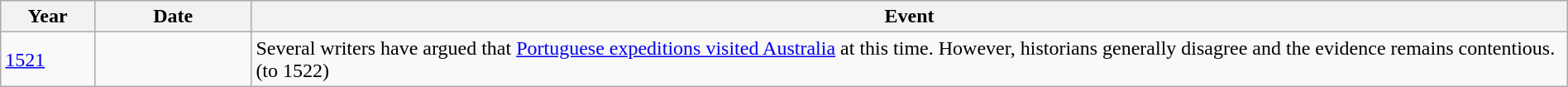<table class="wikitable" style="width:100%">
<tr>
<th style="width:6%">Year</th>
<th style="width:10%">Date</th>
<th>Event</th>
</tr>
<tr>
<td><a href='#'>1521</a></td>
<td></td>
<td>Several writers have argued that <a href='#'>Portuguese expeditions visited Australia</a> at this time. However, historians generally disagree and the evidence remains contentious. (to 1522)</td>
</tr>
</table>
